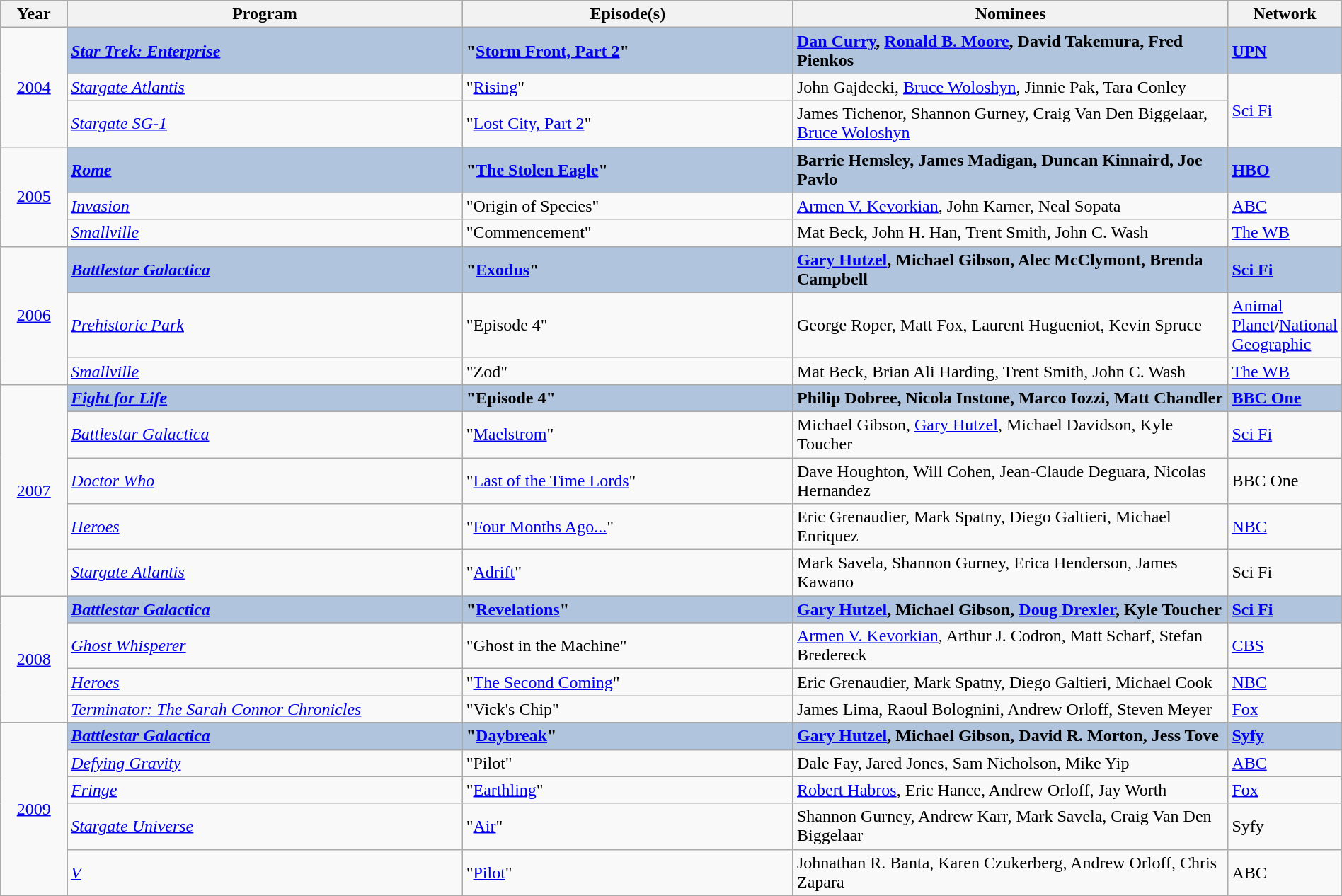<table class="wikitable" style="width:100%">
<tr bgcolor="#bebebe">
<th width="5%">Year</th>
<th width="30%">Program</th>
<th width="25%">Episode(s)</th>
<th width="33%">Nominees</th>
<th width="8%">Network</th>
</tr>
<tr>
<td rowspan="3" style="text-align:center;"><a href='#'>2004</a><br></td>
<td style="background:#B0C4DE;"><strong><em><a href='#'>Star Trek: Enterprise</a></em></strong></td>
<td style="background:#B0C4DE;"><strong>"<a href='#'>Storm Front, Part 2</a>"</strong></td>
<td style="background:#B0C4DE;"><strong><a href='#'>Dan Curry</a>, <a href='#'>Ronald B. Moore</a>, David Takemura, Fred Pienkos</strong></td>
<td style="background:#B0C4DE;"><strong><a href='#'>UPN</a></strong></td>
</tr>
<tr>
<td><em><a href='#'>Stargate Atlantis</a></em></td>
<td>"<a href='#'>Rising</a>"</td>
<td>John Gajdecki, <a href='#'>Bruce Woloshyn</a>, Jinnie Pak, Tara Conley</td>
<td rowspan="2"><a href='#'>Sci Fi</a></td>
</tr>
<tr>
<td><em><a href='#'>Stargate SG-1</a></em></td>
<td>"<a href='#'>Lost City, Part 2</a>"</td>
<td>James Tichenor, Shannon Gurney, Craig Van Den Biggelaar, <a href='#'>Bruce Woloshyn</a></td>
</tr>
<tr>
<td rowspan="3" style="text-align:center;"><a href='#'>2005</a><br></td>
<td style="background:#B0C4DE;"><strong><em><a href='#'>Rome</a></em></strong></td>
<td style="background:#B0C4DE;"><strong>"<a href='#'>The Stolen Eagle</a>"</strong></td>
<td style="background:#B0C4DE;"><strong>Barrie Hemsley, James Madigan, Duncan Kinnaird, Joe Pavlo</strong></td>
<td style="background:#B0C4DE;"><strong><a href='#'>HBO</a></strong></td>
</tr>
<tr>
<td><em><a href='#'>Invasion</a></em></td>
<td>"Origin of Species"</td>
<td><a href='#'>Armen V. Kevorkian</a>, John Karner, Neal Sopata</td>
<td><a href='#'>ABC</a></td>
</tr>
<tr>
<td><em><a href='#'>Smallville</a></em></td>
<td>"Commencement"</td>
<td>Mat Beck, John H. Han, Trent Smith, John C. Wash</td>
<td><a href='#'>The WB</a></td>
</tr>
<tr>
<td rowspan="3" style="text-align:center;"><a href='#'>2006</a><br></td>
<td style="background:#B0C4DE;"><strong><em><a href='#'>Battlestar Galactica</a></em></strong></td>
<td style="background:#B0C4DE;"><strong>"<a href='#'>Exodus</a>"</strong></td>
<td style="background:#B0C4DE;"><strong><a href='#'>Gary Hutzel</a>, Michael Gibson, Alec McClymont, Brenda Campbell</strong></td>
<td style="background:#B0C4DE;"><strong><a href='#'>Sci Fi</a></strong></td>
</tr>
<tr>
<td><em><a href='#'>Prehistoric Park</a></em></td>
<td>"Episode 4"</td>
<td>George Roper, Matt Fox, Laurent Hugueniot, Kevin Spruce</td>
<td><a href='#'>Animal Planet</a>/<a href='#'>National Geographic</a></td>
</tr>
<tr>
<td><em><a href='#'>Smallville</a></em></td>
<td>"Zod"</td>
<td>Mat Beck, Brian Ali Harding, Trent Smith, John C. Wash</td>
<td><a href='#'>The WB</a></td>
</tr>
<tr>
<td rowspan="5" style="text-align:center;"><a href='#'>2007</a><br></td>
<td style="background:#B0C4DE;"><strong><em><a href='#'>Fight for Life</a></em></strong></td>
<td style="background:#B0C4DE;"><strong>"Episode 4"</strong></td>
<td style="background:#B0C4DE;"><strong>Philip Dobree, Nicola Instone, Marco Iozzi, Matt Chandler</strong></td>
<td style="background:#B0C4DE;"><strong><a href='#'>BBC One</a></strong></td>
</tr>
<tr>
<td><em><a href='#'>Battlestar Galactica</a></em></td>
<td>"<a href='#'>Maelstrom</a>"</td>
<td>Michael Gibson, <a href='#'>Gary Hutzel</a>, Michael Davidson, Kyle Toucher</td>
<td><a href='#'>Sci Fi</a></td>
</tr>
<tr>
<td><em><a href='#'>Doctor Who</a></em></td>
<td>"<a href='#'>Last of the Time Lords</a>"</td>
<td>Dave Houghton, Will Cohen, Jean-Claude Deguara, Nicolas Hernandez</td>
<td>BBC One</td>
</tr>
<tr>
<td><em><a href='#'>Heroes</a></em></td>
<td>"<a href='#'>Four Months Ago...</a>"</td>
<td>Eric Grenaudier, Mark Spatny, Diego Galtieri, Michael Enriquez</td>
<td><a href='#'>NBC</a></td>
</tr>
<tr>
<td><em><a href='#'>Stargate Atlantis</a></em></td>
<td>"<a href='#'>Adrift</a>"</td>
<td>Mark Savela, Shannon Gurney, Erica Henderson, James Kawano</td>
<td>Sci Fi</td>
</tr>
<tr>
<td rowspan="4" style="text-align:center;"><a href='#'>2008</a><br></td>
<td style="background:#B0C4DE;"><strong><em><a href='#'>Battlestar Galactica</a></em></strong></td>
<td style="background:#B0C4DE;"><strong>"<a href='#'>Revelations</a>"</strong></td>
<td style="background:#B0C4DE;"><strong><a href='#'>Gary Hutzel</a>, Michael Gibson, <a href='#'>Doug Drexler</a>, Kyle Toucher</strong></td>
<td style="background:#B0C4DE;"><strong><a href='#'>Sci Fi</a></strong></td>
</tr>
<tr>
<td><em><a href='#'>Ghost Whisperer</a></em></td>
<td>"Ghost in the Machine"</td>
<td><a href='#'>Armen V. Kevorkian</a>, Arthur J. Codron, Matt Scharf, Stefan Bredereck</td>
<td><a href='#'>CBS</a></td>
</tr>
<tr>
<td><em><a href='#'>Heroes</a></em></td>
<td>"<a href='#'>The Second Coming</a>"</td>
<td>Eric Grenaudier, Mark Spatny, Diego Galtieri, Michael Cook</td>
<td><a href='#'>NBC</a></td>
</tr>
<tr>
<td><em><a href='#'>Terminator: The Sarah Connor Chronicles</a></em></td>
<td>"Vick's Chip"</td>
<td>James Lima, Raoul Bolognini, Andrew Orloff, Steven Meyer</td>
<td><a href='#'>Fox</a></td>
</tr>
<tr>
<td rowspan="5" style="text-align:center;"><a href='#'>2009</a><br></td>
<td style="background:#B0C4DE;"><strong><em><a href='#'>Battlestar Galactica</a></em></strong></td>
<td style="background:#B0C4DE;"><strong>"<a href='#'>Daybreak</a>"</strong></td>
<td style="background:#B0C4DE;"><strong><a href='#'>Gary Hutzel</a>, Michael Gibson, David R. Morton, Jess Tove</strong></td>
<td style="background:#B0C4DE;"><strong><a href='#'>Syfy</a></strong></td>
</tr>
<tr>
<td><em><a href='#'>Defying Gravity</a></em></td>
<td>"Pilot"</td>
<td>Dale Fay, Jared Jones, Sam Nicholson, Mike Yip</td>
<td><a href='#'>ABC</a></td>
</tr>
<tr>
<td><em><a href='#'>Fringe</a></em></td>
<td>"<a href='#'>Earthling</a>"</td>
<td><a href='#'>Robert Habros</a>, Eric Hance, Andrew Orloff, Jay Worth</td>
<td><a href='#'>Fox</a></td>
</tr>
<tr>
<td><em><a href='#'>Stargate Universe</a></em></td>
<td>"<a href='#'>Air</a>"</td>
<td>Shannon Gurney, Andrew Karr, Mark Savela, Craig Van Den Biggelaar</td>
<td>Syfy</td>
</tr>
<tr>
<td><em><a href='#'>V</a></em></td>
<td>"<a href='#'>Pilot</a>"</td>
<td>Johnathan R. Banta, Karen Czukerberg, Andrew Orloff, Chris Zapara</td>
<td>ABC</td>
</tr>
</table>
